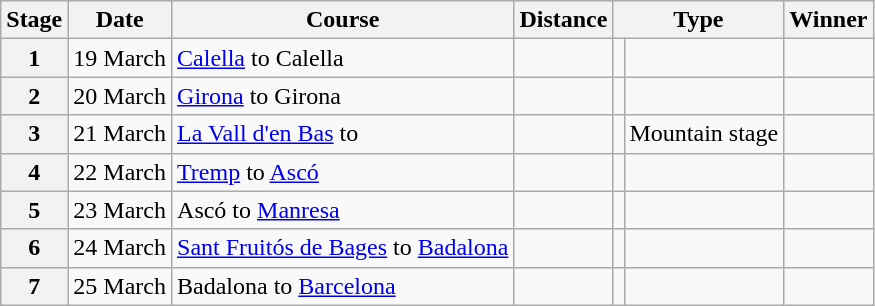<table class="wikitable">
<tr>
<th scope="col">Stage</th>
<th scope="col">Date</th>
<th scope="col">Course</th>
<th scope="col">Distance</th>
<th scope="col" colspan="2">Type</th>
<th scope="col">Winner</th>
</tr>
<tr>
<th scope="row">1</th>
<td style="text-align:right;">19 March</td>
<td><a href='#'>Calella</a> to Calella</td>
<td></td>
<td></td>
<td></td>
<td></td>
</tr>
<tr>
<th scope="row">2</th>
<td style="text-align:right;">20 March</td>
<td><a href='#'>Girona</a> to Girona</td>
<td></td>
<td></td>
<td></td>
<td></td>
</tr>
<tr>
<th scope="row">3</th>
<td style="text-align:right;">21 March</td>
<td><a href='#'>La Vall d'en Bas</a> to </td>
<td></td>
<td></td>
<td>Mountain stage</td>
<td></td>
</tr>
<tr>
<th scope="row">4</th>
<td style="text-align:right;">22 March</td>
<td><a href='#'>Tremp</a> to <a href='#'>Ascó</a></td>
<td></td>
<td></td>
<td></td>
<td></td>
</tr>
<tr>
<th scope="row">5</th>
<td style="text-align:right;">23 March</td>
<td>Ascó to <a href='#'>Manresa</a></td>
<td></td>
<td></td>
<td></td>
<td></td>
</tr>
<tr>
<th scope="row">6</th>
<td style="text-align:right;">24 March</td>
<td><a href='#'>Sant Fruitós de Bages</a> to <a href='#'>Badalona</a></td>
<td></td>
<td></td>
<td></td>
<td></td>
</tr>
<tr>
<th scope="row">7</th>
<td style="text-align:right;">25 March</td>
<td>Badalona to <a href='#'>Barcelona</a></td>
<td></td>
<td></td>
<td></td>
<td></td>
</tr>
</table>
